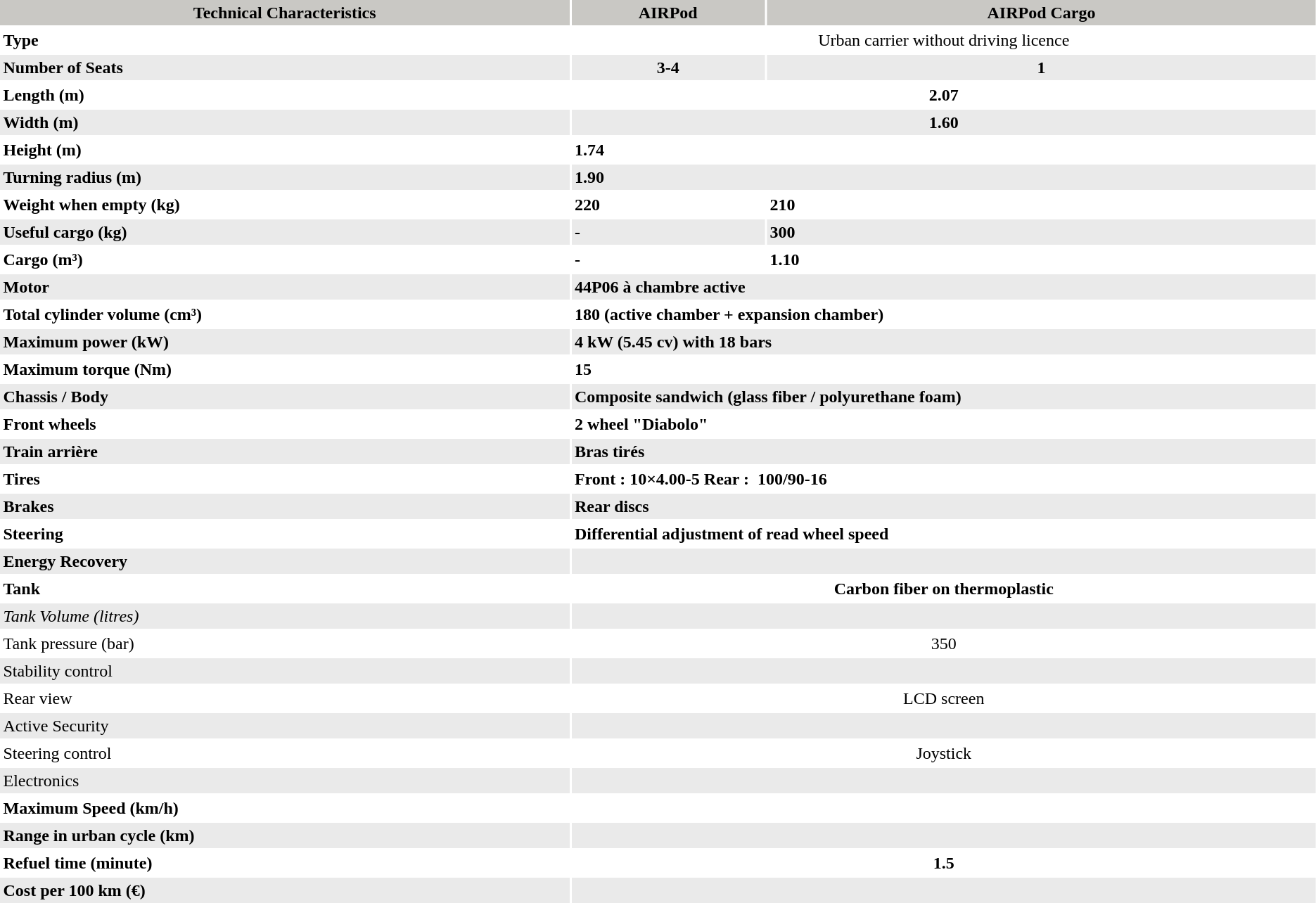<table border="0" cellpadding="3" cellspacing="2" width="99%">
<tr style="background:#C9C8C4;">
<th>Technical Characteristics</th>
<th width="177">AIRPod</th>
<th colspan="2" width="177">AIRPod Cargo</th>
</tr>
<tr>
<td><strong>Type</strong></td>
<td colspan="3" style="text-align:center;">Urban carrier without driving licence</td>
</tr>
<tr style="background:#EAEAEA;">
<td><strong>Number of Seats</strong></td>
<td style="text-align:center;"><strong>3-4</strong></td>
<td colspan="2" style="text-align:center;"><strong>1</strong></td>
</tr>
<tr>
<td><strong>Length (m)</strong></td>
<td colspan="3" style="text-align:center;"><strong>2.07</strong></td>
</tr>
<tr style="background:#EAEAEA;">
<td><strong>Width  (m)</strong></td>
<td colspan="3" style="text-align:center;"><strong>1.60</strong></td>
</tr>
<tr>
<td><div><strong>Height (m)</strong></div></td>
<td colspan="3"><div><strong>1.74</strong></div></td>
</tr>
<tr>
<td bgcolor="#EAEAEA"><div><strong>Turning radius (m)</strong></div></td>
<td colspan="3" bgcolor="#EAEAEA"><div><strong>1.90</strong></div></td>
</tr>
<tr>
<td><div><strong>Weight when empty (kg)</strong></div></td>
<td><div><strong>220</strong></div></td>
<td colspan="2"><div><strong>210</strong></div></td>
</tr>
<tr>
<td bgcolor="#EAEAEA"><div><strong>Useful cargo (kg)</strong></div></td>
<td bgcolor="#EAEAEA"><div><strong>-</strong></div></td>
<td colspan="2" class="news" bgcolor="#EAEAEA"><div><strong>300</strong></div></td>
</tr>
<tr>
<td bgcolor="#FFFFFF"><div><strong>Cargo (m³)</strong></div></td>
<td bgcolor="#FFFFFF"><div><strong>-</strong></div></td>
<td colspan="2"  bgcolor="#FFFFFF"><div><strong>1.10</strong></div></td>
</tr>
<tr>
<td bgcolor="#EAEAEA"><div><strong>Motor</strong></div></td>
<td colspan="3" bgcolor="#EAEAEA"><div><strong>44P06 à chambre active</strong></div></td>
</tr>
<tr>
<td><div><strong>Total cylinder volume (cm³)</strong></div></td>
<td colspan="3"><div><strong>180 (active chamber + expansion chamber)</strong></div></td>
</tr>
<tr>
<td class="news" bgcolor="#EAEAEA"><div><strong>Maximum power (kW)</strong></div></td>
<td colspan="3"  bgcolor="#EAEAEA"><div><strong>4 kW (5.45 cv) with 18 bars</strong></div></td>
</tr>
<tr>
<td class="news"><div><strong>Maximum torque (Nm)</strong></div></td>
<td colspan="3"><div><strong>15</strong></div></td>
</tr>
<tr>
<td class="news" bgcolor="#EAEAEA"><div><strong>Chassis / Body</strong></div></td>
<td colspan="3"  bgcolor="#EAEAEA"><div><strong>Composite sandwich (glass fiber / polyurethane foam) </strong></div></td>
</tr>
<tr>
<td><div><strong>Front wheels</strong></div></td>
<td colspan="3"><div><strong>2 wheel "Diabolo"</strong></div></td>
</tr>
<tr>
<td class="news" bgcolor="#EAEAEA"><div><strong>Train arrière</strong></div></td>
<td colspan="3"  bgcolor="#EAEAEA"><div><strong>Bras tirés</strong></div></td>
</tr>
<tr>
<td class="news"><div><strong>Tires </strong></div></td>
<td colspan="3"><div><strong>Front : 10×4.00-5 Rear :  100/90-16</strong></div></td>
</tr>
<tr>
<td class="news" bgcolor="#EAEAEA"><div><strong>Brakes</strong></div></td>
<td colspan="3" bgcolor="#EAEAEA"><div><strong>Rear discs </strong></div></td>
</tr>
<tr>
<td class="news"><div><strong>Steering</strong></div></td>
<td colspan="3"><div><strong>Differential adjustment of read wheel speed</strong></div></td>
</tr>
<tr>
<td class="news" bgcolor="#EAEAEA"><strong>Energy Recovery</strong></td>
<td colspan="3" bgcolor="#EAEAEA"></td>
</tr>
<tr>
<td><strong>Tank</strong></td>
<td colspan="3" style="text-align:center;"><strong>Carbon fiber on thermoplastic</strong></td>
</tr>
<tr>
<td bgcolor="#EAEAEA"><em>Tank Volume (litres) <strong></td>
<td colspan="3"bgcolor="#EAEAEA"></td>
</tr>
<tr>
<td></strong>Tank pressure (bar)<strong></td>
<td colspan="3" style="text-align:center;"></strong>350<strong></td>
</tr>
<tr>
<td bgcolor="#EAEAEA"></strong>Stability control<strong></td>
<td colspan="3"  bgcolor="#EAEAEA"></td>
</tr>
<tr>
<td></strong>Rear view<strong></td>
<td colspan="3" style="text-align:center;"></strong>LCD screen<strong></td>
</tr>
<tr>
<td bgcolor="#EAEAEA"></strong>Active Security<strong></td>
<td colspan="3" bgcolor="#EAEAEA"></td>
</tr>
<tr>
<td></strong>Steering control<strong></td>
<td colspan="3" style="text-align:center;"></strong>Joystick<strong></td>
</tr>
<tr>
<td bgcolor="#EAEAEA"></strong>Electronics</em></td>
<td colspan="3"  bgcolor="#EAEAEA"></td>
</tr>
<tr>
<td valign="top"><strong>Maximum Speed (km/h)</strong></td>
<td colspan="3" class="news"></td>
</tr>
<tr>
<td bgcolor="#EAEAEA"><strong>Range in urban cycle (km)</strong></td>
<td colspan="3" bgcolor="#EAEAEA"></td>
</tr>
<tr>
<td><div><strong>Refuel time (minute)</strong></div></td>
<td colspan="3" style="text-align:center;"><strong>1.5</strong></td>
</tr>
<tr>
<td bgcolor="#EAEAEA" valign="top"><strong>Cost per 100 km (€)</strong></td>
<td colspan="3" bgcolor="#EAEAEA" valign="top"></td>
</tr>
</table>
